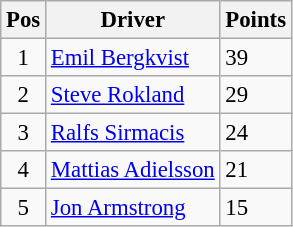<table class="wikitable" style="font-size: 95%;">
<tr>
<th>Pos</th>
<th>Driver</th>
<th>Points</th>
</tr>
<tr>
<td align="center">1</td>
<td> <a href='#'>Emil Bergkvist</a></td>
<td align="left">39</td>
</tr>
<tr>
<td align="center">2</td>
<td> <a href='#'>Steve Rokland</a></td>
<td align="left">29</td>
</tr>
<tr>
<td align="center">3</td>
<td> <a href='#'>Ralfs Sirmacis</a></td>
<td align="left">24</td>
</tr>
<tr>
<td align="center">4</td>
<td> <a href='#'>Mattias Adielsson</a></td>
<td align="left">21</td>
</tr>
<tr>
<td align="center">5</td>
<td> <a href='#'>Jon Armstrong</a></td>
<td align="left">15</td>
</tr>
</table>
